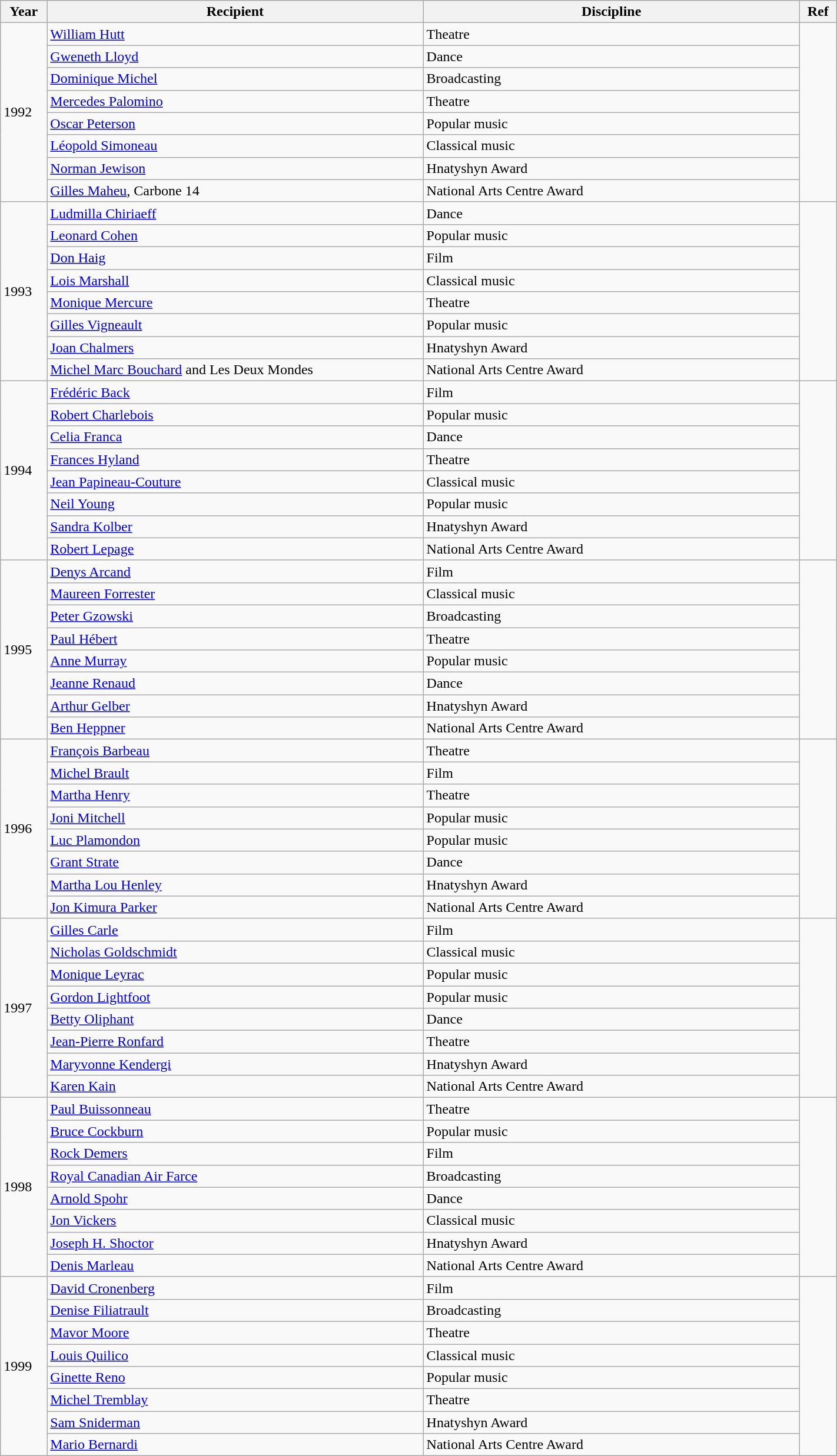<table class="wikitable" width="75%">
<tr>
<th>Year</th>
<th width="45%">Recipient</th>
<th width="45%">Discipline</th>
<th>Ref</th>
</tr>
<tr>
<td rowspan=8>1992</td>
<td><a href='#'>William Hutt</a></td>
<td>Theatre</td>
<td rowspan=8></td>
</tr>
<tr>
<td><a href='#'>Gweneth Lloyd</a></td>
<td>Dance</td>
</tr>
<tr>
<td><a href='#'>Dominique Michel</a></td>
<td>Broadcasting</td>
</tr>
<tr>
<td><a href='#'>Mercedes Palomino</a></td>
<td>Theatre</td>
</tr>
<tr>
<td><a href='#'>Oscar Peterson</a></td>
<td>Popular music</td>
</tr>
<tr>
<td><a href='#'>Léopold Simoneau</a></td>
<td>Classical music</td>
</tr>
<tr>
<td><a href='#'>Norman Jewison</a></td>
<td>Hnatyshyn Award</td>
</tr>
<tr>
<td><a href='#'>Gilles Maheu</a>, Carbone 14</td>
<td>National Arts Centre Award</td>
</tr>
<tr>
<td rowspan=8>1993</td>
<td><a href='#'>Ludmilla Chiriaeff</a></td>
<td>Dance</td>
<td rowspan=8></td>
</tr>
<tr>
<td><a href='#'>Leonard Cohen</a></td>
<td>Popular music</td>
</tr>
<tr>
<td><a href='#'>Don Haig</a></td>
<td>Film</td>
</tr>
<tr>
<td><a href='#'>Lois Marshall</a></td>
<td>Classical music</td>
</tr>
<tr>
<td><a href='#'>Monique Mercure</a></td>
<td>Theatre</td>
</tr>
<tr>
<td><a href='#'>Gilles Vigneault</a></td>
<td>Popular music</td>
</tr>
<tr>
<td><a href='#'>Joan Chalmers</a></td>
<td>Hnatyshyn Award</td>
</tr>
<tr>
<td><a href='#'>Michel Marc Bouchard</a> and Les Deux Mondes</td>
<td>National Arts Centre Award</td>
</tr>
<tr>
<td rowspan=8>1994</td>
<td><a href='#'>Frédéric Back</a></td>
<td>Film</td>
<td rowspan=8></td>
</tr>
<tr>
<td><a href='#'>Robert Charlebois</a></td>
<td>Popular music</td>
</tr>
<tr>
<td><a href='#'>Celia Franca</a></td>
<td>Dance</td>
</tr>
<tr>
<td><a href='#'>Frances Hyland</a></td>
<td>Theatre</td>
</tr>
<tr>
<td><a href='#'>Jean Papineau-Couture</a></td>
<td>Classical music</td>
</tr>
<tr>
<td><a href='#'>Neil Young</a></td>
<td>Popular music</td>
</tr>
<tr>
<td><a href='#'>Sandra Kolber</a></td>
<td>Hnatyshyn Award</td>
</tr>
<tr>
<td><a href='#'>Robert Lepage</a></td>
<td>National Arts Centre Award</td>
</tr>
<tr>
<td rowspan=8>1995</td>
<td><a href='#'>Denys Arcand</a></td>
<td>Film</td>
<td rowspan=8></td>
</tr>
<tr>
<td><a href='#'>Maureen Forrester</a></td>
<td>Classical music</td>
</tr>
<tr>
<td><a href='#'>Peter Gzowski</a></td>
<td>Broadcasting</td>
</tr>
<tr>
<td><a href='#'>Paul Hébert</a></td>
<td>Theatre</td>
</tr>
<tr>
<td><a href='#'>Anne Murray</a></td>
<td>Popular music</td>
</tr>
<tr>
<td><a href='#'>Jeanne Renaud</a></td>
<td>Dance</td>
</tr>
<tr>
<td><a href='#'>Arthur Gelber</a></td>
<td>Hnatyshyn Award</td>
</tr>
<tr>
<td><a href='#'>Ben Heppner</a></td>
<td>National Arts Centre Award</td>
</tr>
<tr>
<td rowspan=8>1996</td>
<td><a href='#'>François Barbeau</a></td>
<td>Theatre</td>
<td rowspan=8></td>
</tr>
<tr>
<td><a href='#'>Michel Brault</a></td>
<td>Film</td>
</tr>
<tr>
<td><a href='#'>Martha Henry</a></td>
<td>Theatre</td>
</tr>
<tr>
<td><a href='#'>Joni Mitchell</a></td>
<td>Popular music</td>
</tr>
<tr>
<td><a href='#'>Luc Plamondon</a></td>
<td>Popular music</td>
</tr>
<tr>
<td><a href='#'>Grant Strate</a></td>
<td>Dance</td>
</tr>
<tr>
<td><a href='#'>Martha Lou Henley</a></td>
<td>Hnatyshyn Award</td>
</tr>
<tr>
<td><a href='#'>Jon Kimura Parker</a></td>
<td>National Arts Centre Award</td>
</tr>
<tr>
<td rowspan=8>1997</td>
<td><a href='#'>Gilles Carle</a></td>
<td>Film</td>
<td rowspan=8></td>
</tr>
<tr>
<td><a href='#'>Nicholas Goldschmidt</a></td>
<td>Classical music</td>
</tr>
<tr>
<td><a href='#'>Monique Leyrac</a></td>
<td>Popular music</td>
</tr>
<tr>
<td><a href='#'>Gordon Lightfoot</a></td>
<td>Popular music</td>
</tr>
<tr>
<td><a href='#'>Betty Oliphant</a></td>
<td>Dance</td>
</tr>
<tr>
<td><a href='#'>Jean-Pierre Ronfard</a></td>
<td>Theatre</td>
</tr>
<tr>
<td><a href='#'>Maryvonne Kendergi</a></td>
<td>Hnatyshyn Award</td>
</tr>
<tr>
<td><a href='#'>Karen Kain</a></td>
<td>National Arts Centre Award</td>
</tr>
<tr>
<td rowspan=8>1998</td>
<td><a href='#'>Paul Buissonneau</a></td>
<td>Theatre</td>
<td rowspan=8></td>
</tr>
<tr>
<td><a href='#'>Bruce Cockburn</a></td>
<td>Popular music</td>
</tr>
<tr>
<td><a href='#'>Rock Demers</a></td>
<td>Film</td>
</tr>
<tr>
<td><a href='#'>Royal Canadian Air Farce</a></td>
<td>Broadcasting</td>
</tr>
<tr>
<td><a href='#'>Arnold Spohr</a></td>
<td>Dance</td>
</tr>
<tr>
<td><a href='#'>Jon Vickers</a></td>
<td>Classical music</td>
</tr>
<tr>
<td><a href='#'>Joseph H. Shoctor</a></td>
<td>Hnatyshyn Award</td>
</tr>
<tr>
<td><a href='#'>Denis Marleau</a></td>
<td>National Arts Centre Award</td>
</tr>
<tr>
<td rowspan=8>1999</td>
<td><a href='#'>David Cronenberg</a></td>
<td>Film</td>
<td rowspan=8></td>
</tr>
<tr>
<td><a href='#'>Denise Filiatrault</a></td>
<td>Broadcasting</td>
</tr>
<tr>
<td><a href='#'>Mavor Moore</a></td>
<td>Theatre</td>
</tr>
<tr>
<td><a href='#'>Louis Quilico</a></td>
<td>Classical music</td>
</tr>
<tr>
<td><a href='#'>Ginette Reno</a></td>
<td>Popular music</td>
</tr>
<tr>
<td><a href='#'>Michel Tremblay</a></td>
<td>Theatre</td>
</tr>
<tr>
<td><a href='#'>Sam Sniderman</a></td>
<td>Hnatyshyn Award</td>
</tr>
<tr>
<td><a href='#'>Mario Bernardi</a></td>
<td>National Arts Centre Award</td>
</tr>
</table>
